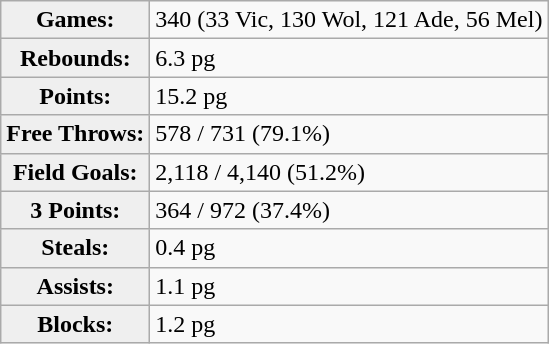<table class="wikitable">
<tr align=left>
<th style="background:#efefef;">Games:</th>
<td>340 (33 Vic, 130 Wol, 121 Ade, 56 Mel)</td>
</tr>
<tr>
<th style="background:#efefef;">Rebounds:</th>
<td>6.3 pg</td>
</tr>
<tr>
<th style="background:#efefef;">Points:</th>
<td>15.2 pg</td>
</tr>
<tr>
<th style="background:#efefef;">Free Throws:</th>
<td>578 / 731 (79.1%)</td>
</tr>
<tr>
<th style="background:#efefef;">Field Goals:</th>
<td>2,118 / 4,140 (51.2%)</td>
</tr>
<tr>
<th style="background:#efefef;">3 Points:</th>
<td>364 / 972 (37.4%)</td>
</tr>
<tr>
<th style="background:#efefef;">Steals:</th>
<td>0.4 pg</td>
</tr>
<tr>
<th style="background:#efefef;">Assists:</th>
<td>1.1 pg</td>
</tr>
<tr>
<th style="background:#efefef;">Blocks:</th>
<td>1.2 pg</td>
</tr>
</table>
